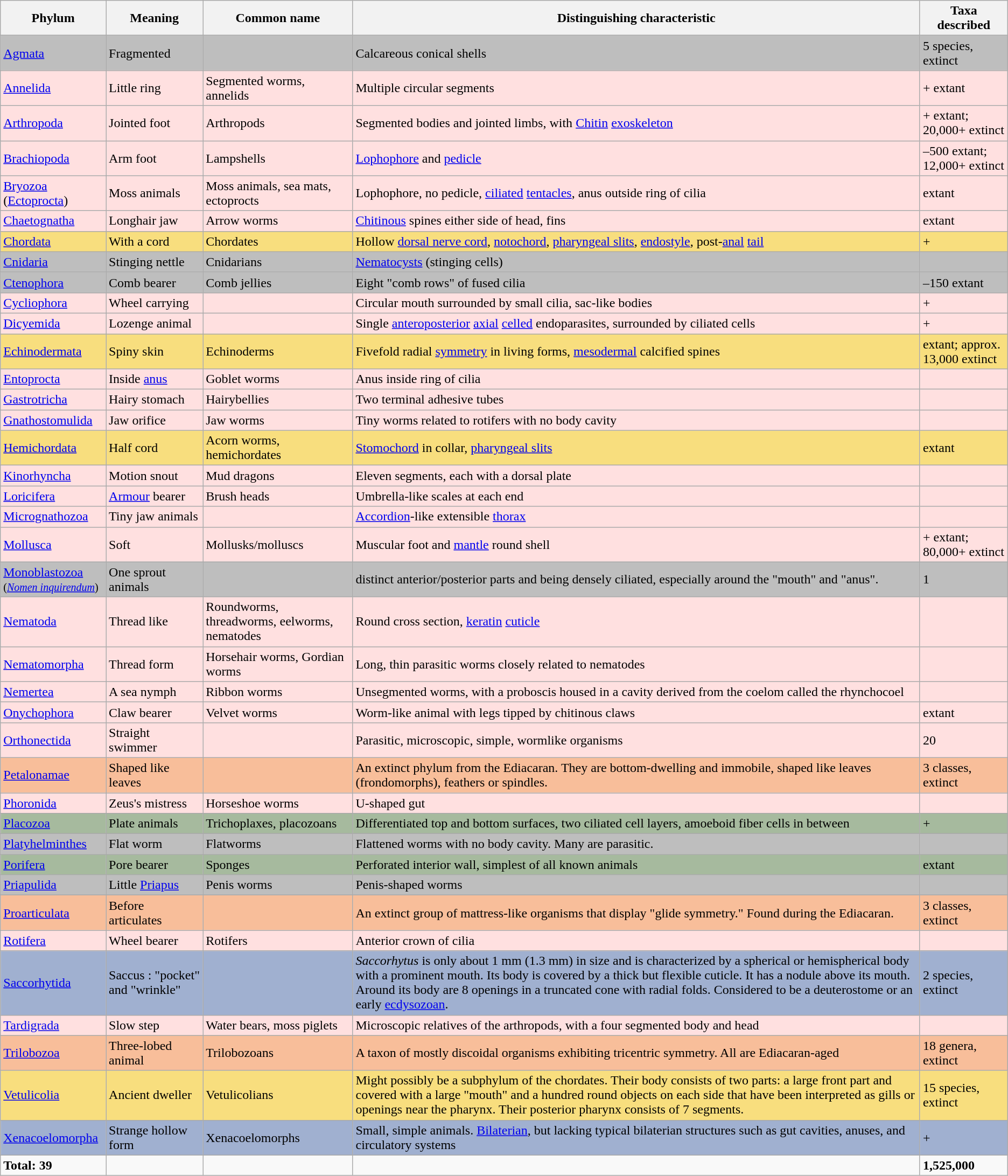<table class="wikitable sortable mw-collapsible">
<tr>
<th>Phylum</th>
<th>Meaning</th>
<th>Common name</th>
<th>Distinguishing characteristic</th>
<th>Taxa described</th>
</tr>
<tr style="background: #bebebe">
<td><a href='#'>Agmata</a></td>
<td>Fragmented</td>
<td></td>
<td>Calcareous conical shells</td>
<td>5 species, extinct</td>
</tr>
<tr style="background: #ffe0e0">
<td><a href='#'>Annelida</a></td>
<td>Little ring </td>
<td>Segmented worms, annelids</td>
<td>Multiple circular segments</td>
<td>+ extant</td>
</tr>
<tr style="background: #ffe0e0">
<td><a href='#'>Arthropoda</a></td>
<td>Jointed foot</td>
<td>Arthropods</td>
<td>Segmented bodies and jointed limbs, with <a href='#'>Chitin</a> <a href='#'>exoskeleton</a></td>
<td>+ extant; 20,000+ extinct</td>
</tr>
<tr style="background: #ffe0e0">
<td><a href='#'>Brachiopoda</a></td>
<td>Arm foot</td>
<td>Lampshells</td>
<td><a href='#'>Lophophore</a> and <a href='#'>pedicle</a></td>
<td>–500 extant; 12,000+ extinct</td>
</tr>
<tr style="background: #ffe0e0">
<td><a href='#'>Bryozoa</a> (<a href='#'>Ectoprocta</a>)</td>
<td>Moss animals</td>
<td>Moss animals, sea mats, ectoprocts</td>
<td>Lophophore, no pedicle, <a href='#'>ciliated</a> <a href='#'>tentacles</a>, anus outside ring of cilia</td>
<td> extant</td>
</tr>
<tr style="background: #ffe0e0">
<td><a href='#'>Chaetognatha</a></td>
<td>Longhair jaw</td>
<td>Arrow worms</td>
<td><a href='#'>Chitinous</a> spines either side of head, fins</td>
<td> extant</td>
</tr>
<tr style="background: #f8de7e">
<td><a href='#'>Chordata</a></td>
<td>With a cord</td>
<td>Chordates</td>
<td>Hollow <a href='#'>dorsal nerve cord</a>, <a href='#'>notochord</a>, <a href='#'>pharyngeal slits</a>, <a href='#'>endostyle</a>, post-<a href='#'>anal</a> <a href='#'>tail</a></td>
<td>+</td>
</tr>
<tr style="background: #bebebe">
<td><a href='#'>Cnidaria</a></td>
<td>Stinging nettle</td>
<td>Cnidarians</td>
<td><a href='#'>Nematocysts</a> (stinging cells)</td>
<td></td>
</tr>
<tr style="background: #bebebe">
<td><a href='#'>Ctenophora</a></td>
<td>Comb bearer</td>
<td>Comb jellies</td>
<td>Eight "comb rows" of fused cilia</td>
<td>–150 extant</td>
</tr>
<tr style="background: #ffe0e0">
<td><a href='#'>Cycliophora</a></td>
<td>Wheel carrying</td>
<td></td>
<td>Circular mouth surrounded by small cilia, sac-like bodies</td>
<td>+</td>
</tr>
<tr style="background: #ffe0e0">
<td><a href='#'>Dicyemida</a></td>
<td>Lozenge animal</td>
<td></td>
<td>Single <a href='#'>anteroposterior</a> <a href='#'>axial</a> <a href='#'>celled</a> endoparasites, surrounded by ciliated cells</td>
<td>+</td>
</tr>
<tr style="background: #f8de7e">
<td><a href='#'>Echinodermata</a></td>
<td>Spiny skin</td>
<td>Echinoderms</td>
<td>Fivefold radial <a href='#'>symmetry</a> in living forms, <a href='#'>mesodermal</a> calcified spines</td>
<td> extant; approx. 13,000 extinct</td>
</tr>
<tr style="background: #ffe0e0">
<td><a href='#'>Entoprocta</a></td>
<td>Inside <a href='#'>anus</a></td>
<td>Goblet worms</td>
<td>Anus inside ring of cilia</td>
<td></td>
</tr>
<tr style="background: #ffe0e0">
<td><a href='#'>Gastrotricha</a></td>
<td>Hairy stomach</td>
<td>Hairybellies</td>
<td>Two terminal adhesive tubes</td>
<td></td>
</tr>
<tr style="background: #ffe0e0">
<td><a href='#'>Gnathostomulida</a></td>
<td>Jaw orifice</td>
<td>Jaw worms</td>
<td>Tiny worms related to rotifers with no body cavity</td>
<td></td>
</tr>
<tr style="background: #f8de7e">
<td><a href='#'>Hemichordata</a></td>
<td>Half cord</td>
<td>Acorn worms, hemichordates</td>
<td><a href='#'>Stomochord</a> in collar, <a href='#'>pharyngeal slits</a></td>
<td> extant</td>
</tr>
<tr style="background: #ffe0e0">
<td><a href='#'>Kinorhyncha</a></td>
<td>Motion snout</td>
<td>Mud dragons</td>
<td>Eleven segments, each with a dorsal plate</td>
<td></td>
</tr>
<tr style="background: #ffe0e0">
<td><a href='#'>Loricifera</a></td>
<td><a href='#'>Armour</a> bearer </td>
<td>Brush heads</td>
<td>Umbrella-like scales at each end</td>
<td></td>
</tr>
<tr style="background: #ffe0e0">
<td><a href='#'>Micrognathozoa</a></td>
<td>Tiny jaw animals</td>
<td></td>
<td><a href='#'>Accordion</a>-like extensible <a href='#'>thorax</a></td>
<td></td>
</tr>
<tr style="background: #ffe0e0">
<td><a href='#'>Mollusca</a></td>
<td>Soft</td>
<td>Mollusks/molluscs</td>
<td>Muscular foot and <a href='#'>mantle</a> round shell</td>
<td>+ extant; 80,000+ extinct</td>
</tr>
<tr style="background: #bebebe">
<td><a href='#'>Monoblastozoa</a> <br> <small>(<em><a href='#'>Nomen inquirendum</a></em>)</small></td>
<td>One sprout animals</td>
<td></td>
<td>distinct anterior/posterior parts and being densely ciliated, especially around the "mouth" and "anus".</td>
<td>1</td>
</tr>
<tr style="background: #ffe0e0">
<td><a href='#'>Nematoda</a></td>
<td>Thread like</td>
<td>Roundworms, threadworms, eelworms, nematodes</td>
<td>Round cross section, <a href='#'>keratin</a> <a href='#'>cuticle</a></td>
<td></td>
</tr>
<tr style="background: #ffe0e0">
<td><a href='#'>Nematomorpha</a></td>
<td>Thread form</td>
<td>Horsehair worms, Gordian worms</td>
<td>Long, thin parasitic worms closely related to nematodes</td>
<td></td>
</tr>
<tr style="background: #ffe0e0">
<td><a href='#'>Nemertea</a></td>
<td>A sea nymph</td>
<td>Ribbon worms</td>
<td>Unsegmented worms, with a proboscis housed in a cavity derived from the coelom called the rhynchocoel</td>
<td></td>
</tr>
<tr style="background: #ffe0e0">
<td><a href='#'>Onychophora</a></td>
<td>Claw bearer</td>
<td>Velvet worms</td>
<td>Worm-like animal with legs tipped by chitinous claws</td>
<td> extant</td>
</tr>
<tr style="background: #ffe0e0">
<td><a href='#'>Orthonectida</a></td>
<td>Straight swimmer</td>
<td></td>
<td>Parasitic, microscopic, simple, wormlike organisms</td>
<td>20</td>
</tr>
<tr style="background: #f8be9a">
<td><a href='#'>Petalonamae</a></td>
<td>Shaped like leaves</td>
<td></td>
<td>An extinct phylum from the Ediacaran. They are bottom-dwelling and immobile, shaped like leaves (frondomorphs), feathers or spindles.</td>
<td>3 classes, extinct</td>
</tr>
<tr style="background: #ffe0e0">
<td><a href='#'>Phoronida</a></td>
<td>Zeus's mistress</td>
<td>Horseshoe worms</td>
<td>U-shaped gut</td>
<td></td>
</tr>
<tr style="background: #a6ba9e">
<td><a href='#'>Placozoa</a></td>
<td>Plate animals</td>
<td>Trichoplaxes, placozoans</td>
<td>Differentiated top and bottom surfaces, two ciliated cell layers, amoeboid fiber cells in between</td>
<td>+</td>
</tr>
<tr style="background: #bebebe">
<td><a href='#'>Platyhelminthes</a></td>
<td>Flat worm</td>
<td>Flatworms</td>
<td>Flattened worms with no body cavity. Many are parasitic.</td>
<td></td>
</tr>
<tr style="background: #a6ba9e">
<td><a href='#'>Porifera</a></td>
<td>Pore bearer</td>
<td>Sponges</td>
<td>Perforated interior wall, simplest of all known animals</td>
<td> extant</td>
</tr>
<tr style="background: #bebebe">
<td><a href='#'>Priapulida</a></td>
<td>Little <a href='#'>Priapus</a></td>
<td>Penis worms</td>
<td>Penis-shaped worms</td>
<td></td>
</tr>
<tr style="background: #f8be9a">
<td><a href='#'>Proarticulata</a></td>
<td>Before articulates</td>
<td></td>
<td>An extinct group of mattress-like organisms that display "glide symmetry." Found during the Ediacaran.</td>
<td>3 classes, extinct</td>
</tr>
<tr style="background: #ffe0e0">
<td><a href='#'>Rotifera</a></td>
<td>Wheel bearer</td>
<td>Rotifers</td>
<td>Anterior crown of cilia</td>
<td></td>
</tr>
<tr style="background: #a0b0d0">
<td><a href='#'>Saccorhytida</a></td>
<td>Saccus : "pocket" and "wrinkle"</td>
<td></td>
<td><em>Saccorhytus</em> is only about 1 mm (1.3 mm) in size and is characterized by a spherical or hemispherical body with a prominent mouth.  Its body is covered by a thick but flexible cuticle.  It has a nodule above its mouth. Around its body are 8 openings in a truncated cone with radial folds. Considered to be a deuterostome or an early <a href='#'>ecdysozoan</a>.</td>
<td>2 species, extinct</td>
</tr>
<tr style="background: #ffe0e0">
<td><a href='#'>Tardigrada</a></td>
<td>Slow step</td>
<td>Water bears, moss piglets</td>
<td>Microscopic relatives of the arthropods, with a four segmented body and head</td>
<td></td>
</tr>
<tr style="background: #f8be9a">
<td><a href='#'>Trilobozoa</a></td>
<td>Three-lobed animal</td>
<td>Trilobozoans</td>
<td>A taxon of mostly discoidal organisms exhibiting tricentric symmetry.  All are Ediacaran-aged</td>
<td>18 genera, extinct</td>
</tr>
<tr style="background: #f8de7e">
<td><a href='#'>Vetulicolia</a></td>
<td>Ancient dweller</td>
<td>Vetulicolians</td>
<td>Might possibly be a subphylum of the chordates. Their body consists of two parts: a large front part and covered with a large "mouth" and a hundred round objects on each side that have been interpreted as gills or openings near the pharynx.  Their posterior pharynx consists of 7 segments.</td>
<td>15 species, extinct</td>
</tr>
<tr style="background: #a0b0d0">
<td><a href='#'>Xenacoelomorpha</a></td>
<td>Strange hollow form</td>
<td>Xenacoelomorphs</td>
<td>Small, simple animals. <a href='#'>Bilaterian</a>, but lacking typical bilaterian structures such as gut cavities, anuses, and circulatory systems</td>
<td>+</td>
</tr>
<tr class="sortbottom">
<td><strong>Total: 39</strong></td>
<td></td>
<td></td>
<td></td>
<td><strong>1,525,000</strong></td>
</tr>
</table>
